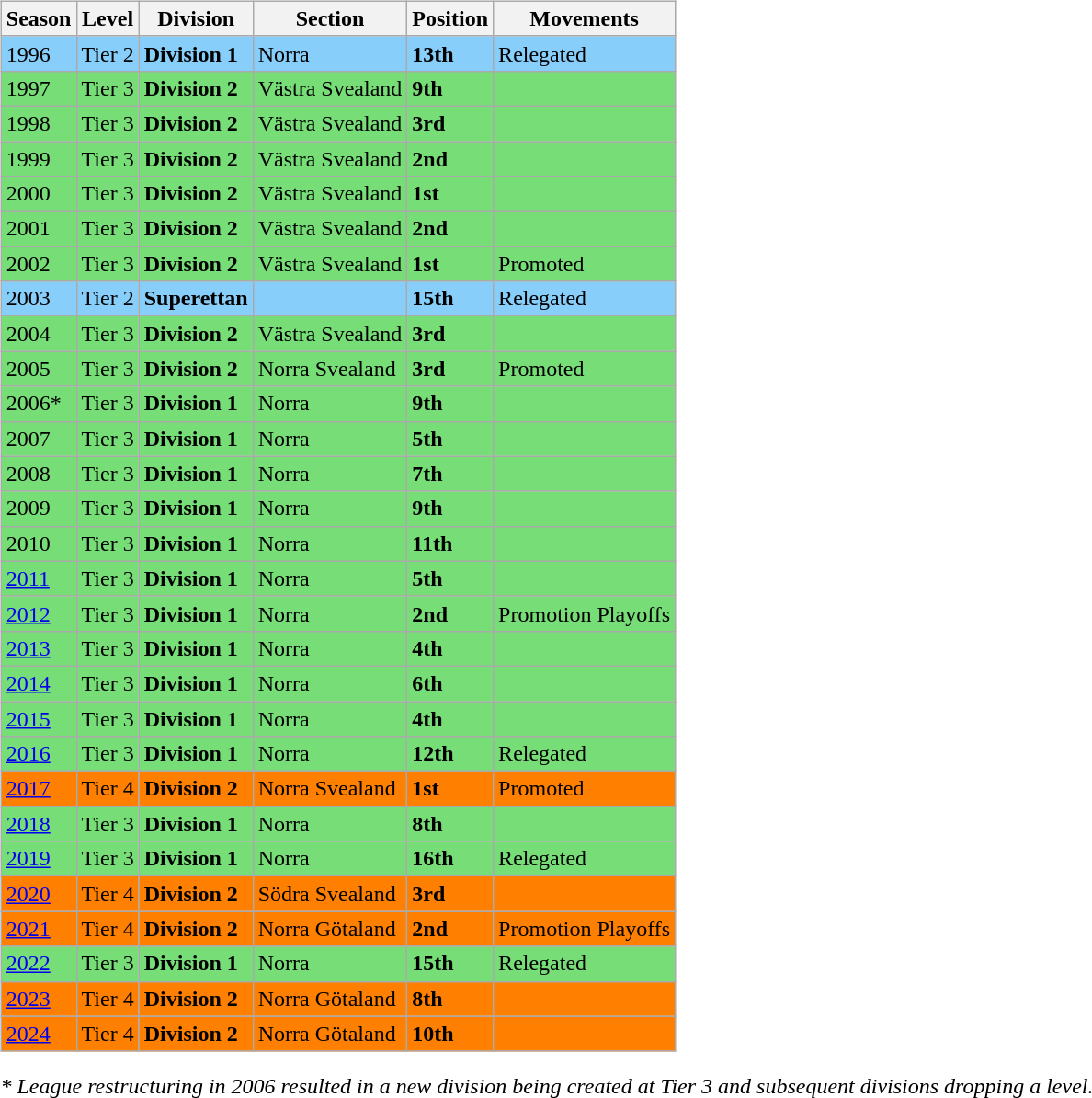<table>
<tr>
<td valign="top" width=0%><br><table class="wikitable">
<tr style="background:#f0f6fa;">
<th><strong>Season</strong></th>
<th><strong>Level</strong></th>
<th><strong>Division</strong></th>
<th><strong>Section</strong></th>
<th><strong>Position</strong></th>
<th><strong>Movements</strong></th>
</tr>
<tr>
<td style="background:#87CEFA;">1996</td>
<td style="background:#87CEFA;">Tier 2</td>
<td style="background:#87CEFA;"><strong>Division 1</strong></td>
<td style="background:#87CEFA;">Norra</td>
<td style="background:#87CEFA;"><strong>13th</strong></td>
<td style="background:#87CEFA;">Relegated</td>
</tr>
<tr>
<td style="background:#77DD77;">1997</td>
<td style="background:#77DD77;">Tier 3</td>
<td style="background:#77DD77;"><strong>Division 2</strong></td>
<td style="background:#77DD77;">Västra Svealand</td>
<td style="background:#77DD77;"><strong>9th</strong></td>
<td style="background:#77DD77;"></td>
</tr>
<tr>
<td style="background:#77DD77;">1998</td>
<td style="background:#77DD77;">Tier 3</td>
<td style="background:#77DD77;"><strong>Division 2</strong></td>
<td style="background:#77DD77;">Västra Svealand</td>
<td style="background:#77DD77;"><strong>3rd</strong></td>
<td style="background:#77DD77;"></td>
</tr>
<tr>
<td style="background:#77DD77;">1999</td>
<td style="background:#77DD77;">Tier 3</td>
<td style="background:#77DD77;"><strong>Division 2</strong></td>
<td style="background:#77DD77;">Västra Svealand</td>
<td style="background:#77DD77;"><strong>2nd</strong></td>
<td style="background:#77DD77;"></td>
</tr>
<tr>
<td style="background:#77DD77;">2000</td>
<td style="background:#77DD77;">Tier 3</td>
<td style="background:#77DD77;"><strong>Division 2</strong></td>
<td style="background:#77DD77;">Västra Svealand</td>
<td style="background:#77DD77;"><strong>1st</strong></td>
<td style="background:#77DD77;"></td>
</tr>
<tr>
<td style="background:#77DD77;">2001</td>
<td style="background:#77DD77;">Tier 3</td>
<td style="background:#77DD77;"><strong>Division 2</strong></td>
<td style="background:#77DD77;">Västra Svealand</td>
<td style="background:#77DD77;"><strong>2nd</strong></td>
<td style="background:#77DD77;"></td>
</tr>
<tr>
<td style="background:#77DD77;">2002</td>
<td style="background:#77DD77;">Tier 3</td>
<td style="background:#77DD77;"><strong>Division 2</strong></td>
<td style="background:#77DD77;">Västra Svealand</td>
<td style="background:#77DD77;"><strong>1st</strong></td>
<td style="background:#77DD77;">Promoted</td>
</tr>
<tr>
<td style="background:#87CEFA;">2003</td>
<td style="background:#87CEFA;">Tier 2</td>
<td style="background:#87CEFA;"><strong> Superettan</strong></td>
<td style="background:#87CEFA;"></td>
<td style="background:#87CEFA;"><strong>15th</strong></td>
<td style="background:#87CEFA;">Relegated</td>
</tr>
<tr>
<td style="background:#77DD77;">2004</td>
<td style="background:#77DD77;">Tier 3</td>
<td style="background:#77DD77;"><strong>Division 2</strong></td>
<td style="background:#77DD77;">Västra Svealand</td>
<td style="background:#77DD77;"><strong>3rd</strong></td>
<td style="background:#77DD77;"></td>
</tr>
<tr>
<td style="background:#77DD77;">2005</td>
<td style="background:#77DD77;">Tier 3</td>
<td style="background:#77DD77;"><strong>Division 2</strong></td>
<td style="background:#77DD77;">Norra Svealand</td>
<td style="background:#77DD77;"><strong>3rd</strong></td>
<td style="background:#77DD77;">Promoted</td>
</tr>
<tr>
<td style="background:#77DD77;">2006*</td>
<td style="background:#77DD77;">Tier 3</td>
<td style="background:#77DD77;"><strong>Division 1</strong></td>
<td style="background:#77DD77;">Norra</td>
<td style="background:#77DD77;"><strong>9th</strong></td>
<td style="background:#77DD77;"></td>
</tr>
<tr>
<td style="background:#77DD77;">2007</td>
<td style="background:#77DD77;">Tier 3</td>
<td style="background:#77DD77;"><strong>Division 1</strong></td>
<td style="background:#77DD77;">Norra</td>
<td style="background:#77DD77;"><strong>5th</strong></td>
<td style="background:#77DD77;"></td>
</tr>
<tr>
<td style="background:#77DD77;">2008</td>
<td style="background:#77DD77;">Tier 3</td>
<td style="background:#77DD77;"><strong>Division 1</strong></td>
<td style="background:#77DD77;">Norra</td>
<td style="background:#77DD77;"><strong>7th</strong></td>
<td style="background:#77DD77;"></td>
</tr>
<tr>
<td style="background:#77DD77;">2009</td>
<td style="background:#77DD77;">Tier 3</td>
<td style="background:#77DD77;"><strong>Division 1</strong></td>
<td style="background:#77DD77;">Norra</td>
<td style="background:#77DD77;"><strong>9th</strong></td>
<td style="background:#77DD77;"></td>
</tr>
<tr>
<td style="background:#77DD77;">2010</td>
<td style="background:#77DD77;">Tier 3</td>
<td style="background:#77DD77;"><strong>Division 1</strong></td>
<td style="background:#77DD77;">Norra</td>
<td style="background:#77DD77;"><strong>11th</strong></td>
<td style="background:#77DD77;"></td>
</tr>
<tr>
<td style="background:#77DD77;"><a href='#'>2011</a></td>
<td style="background:#77DD77;">Tier 3</td>
<td style="background:#77DD77;"><strong>Division 1</strong></td>
<td style="background:#77DD77;">Norra</td>
<td style="background:#77DD77;"><strong>5th</strong></td>
<td style="background:#77DD77;"></td>
</tr>
<tr>
<td style="background:#77DD77;"><a href='#'>2012</a></td>
<td style="background:#77DD77;">Tier 3</td>
<td style="background:#77DD77;"><strong>Division 1</strong></td>
<td style="background:#77DD77;">Norra</td>
<td style="background:#77DD77;"><strong>2nd</strong></td>
<td style="background:#77DD77;">Promotion Playoffs</td>
</tr>
<tr>
<td style="background:#77DD77;"><a href='#'>2013</a></td>
<td style="background:#77DD77;">Tier 3</td>
<td style="background:#77DD77;"><strong>Division 1</strong></td>
<td style="background:#77DD77;">Norra</td>
<td style="background:#77DD77;"><strong>4th</strong></td>
<td style="background:#77DD77;"></td>
</tr>
<tr>
<td style="background:#77DD77;"><a href='#'>2014</a></td>
<td style="background:#77DD77;">Tier 3</td>
<td style="background:#77DD77;"><strong>Division 1</strong></td>
<td style="background:#77DD77;">Norra</td>
<td style="background:#77DD77;"><strong>6th</strong></td>
<td style="background:#77DD77;"></td>
</tr>
<tr>
<td style="background:#77DD77;"><a href='#'>2015</a></td>
<td style="background:#77DD77;">Tier 3</td>
<td style="background:#77DD77;"><strong>Division 1</strong></td>
<td style="background:#77DD77;">Norra</td>
<td style="background:#77DD77;"><strong>4th</strong></td>
<td style="background:#77DD77;"></td>
</tr>
<tr>
<td style="background:#77DD77;"><a href='#'>2016</a></td>
<td style="background:#77DD77;">Tier 3</td>
<td style="background:#77DD77;"><strong>Division 1</strong></td>
<td style="background:#77DD77;">Norra</td>
<td style="background:#77DD77;"><strong>12th</strong></td>
<td style="background:#77DD77;">Relegated</td>
</tr>
<tr>
<td style="background:#FF7F00;"><a href='#'>2017</a></td>
<td style="background:#FF7F00;">Tier 4</td>
<td style="background:#FF7F00;"><strong>Division 2</strong></td>
<td style="background:#FF7F00;">Norra Svealand</td>
<td style="background:#FF7F00;"><strong>1st</strong></td>
<td style="background:#FF7F00;">Promoted</td>
</tr>
<tr>
<td style="background:#77DD77;"><a href='#'>2018</a></td>
<td style="background:#77DD77;">Tier 3</td>
<td style="background:#77DD77;"><strong>Division 1</strong></td>
<td style="background:#77DD77;">Norra</td>
<td style="background:#77DD77;"><strong>8th</strong></td>
<td style="background:#77DD77;"></td>
</tr>
<tr>
<td style="background:#77DD77;"><a href='#'>2019</a></td>
<td style="background:#77DD77;">Tier 3</td>
<td style="background:#77DD77;"><strong>Division 1</strong></td>
<td style="background:#77DD77;">Norra</td>
<td style="background:#77DD77;"><strong>16th</strong></td>
<td style="background:#77DD77;">Relegated</td>
</tr>
<tr>
<td style="background:#FF7F00;"><a href='#'>2020</a></td>
<td style="background:#FF7F00;">Tier 4</td>
<td style="background:#FF7F00;"><strong>Division 2</strong></td>
<td style="background:#FF7F00;">Södra Svealand</td>
<td style="background:#FF7F00;"><strong>3rd</strong></td>
<td style="background:#FF7F00;"></td>
</tr>
<tr>
<td style="background:#FF7F00;"><a href='#'>2021</a></td>
<td style="background:#FF7F00;">Tier 4</td>
<td style="background:#FF7F00;"><strong>Division 2</strong></td>
<td style="background:#FF7F00;">Norra Götaland</td>
<td style="background:#FF7F00;"><strong>2nd</strong></td>
<td style="background:#FF7F00;">Promotion Playoffs</td>
</tr>
<tr>
<td style="background:#77DD77;"><a href='#'>2022</a></td>
<td style="background:#77DD77;">Tier 3</td>
<td style="background:#77DD77;"><strong>Division 1</strong></td>
<td style="background:#77DD77;">Norra</td>
<td style="background:#77DD77;"><strong>15th</strong></td>
<td style="background:#77DD77;">Relegated</td>
</tr>
<tr>
<td style="background:#FF7F00;"><a href='#'>2023</a></td>
<td style="background:#FF7F00;">Tier 4</td>
<td style="background:#FF7F00;"><strong>Division 2</strong></td>
<td style="background:#FF7F00;">Norra Götaland</td>
<td style="background:#FF7F00;"><strong>8th</strong></td>
<td style="background:#FF7F00;"></td>
</tr>
<tr>
<td style="background:#FF7F00;"><a href='#'>2024</a></td>
<td style="background:#FF7F00;">Tier 4</td>
<td style="background:#FF7F00;"><strong>Division 2</strong></td>
<td style="background:#FF7F00;">Norra Götaland</td>
<td style="background:#FF7F00;"><strong>10th</strong></td>
<td style="background:#FF7F00;"></td>
</tr>
</table>
<em>* League restructuring in 2006 resulted in a new division being created at Tier 3 and subsequent divisions dropping a level.</em></td>
</tr>
</table>
